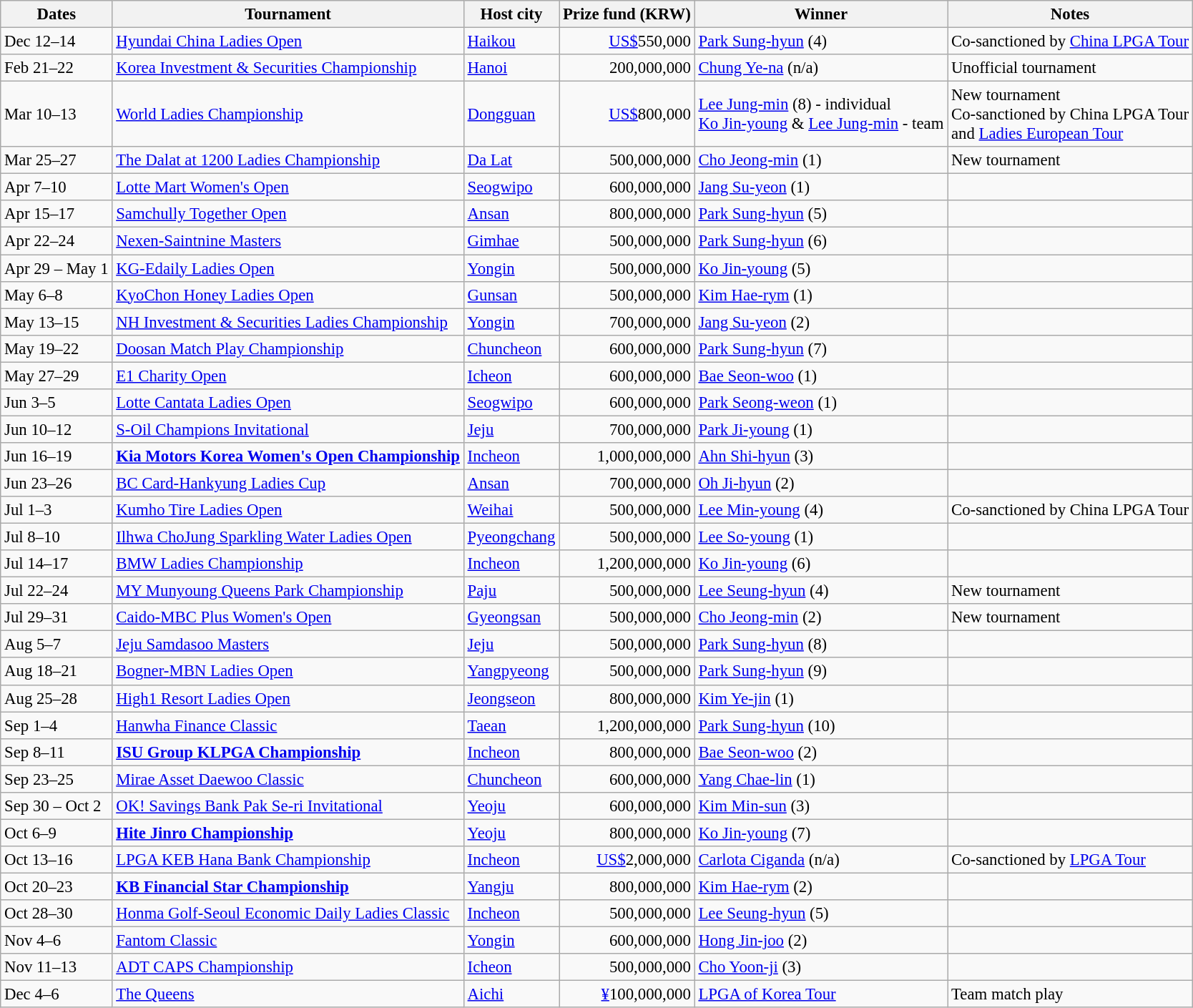<table class="wikitable sortable" style="font-size:95%;">
<tr>
<th>Dates</th>
<th>Tournament</th>
<th>Host city</th>
<th>Prize fund (KRW)</th>
<th>Winner</th>
<th>Notes</th>
</tr>
<tr>
<td>Dec 12–14</td>
<td><a href='#'>Hyundai China Ladies Open</a></td>
<td> <a href='#'>Haikou</a></td>
<td align=right><a href='#'>US$</a>550,000</td>
<td> <a href='#'>Park Sung-hyun</a> (4)</td>
<td>Co-sanctioned by <a href='#'>China LPGA Tour</a></td>
</tr>
<tr>
<td>Feb 21–22</td>
<td><a href='#'>Korea Investment & Securities Championship</a></td>
<td> <a href='#'>Hanoi</a></td>
<td align=right>200,000,000</td>
<td> <a href='#'>Chung Ye-na</a> (n/a)</td>
<td>Unofficial tournament</td>
</tr>
<tr>
<td>Mar 10–13</td>
<td><a href='#'>World Ladies Championship</a></td>
<td> <a href='#'>Dongguan</a></td>
<td align=right><a href='#'>US$</a>800,000</td>
<td> <a href='#'>Lee Jung-min</a> (8) - individual<br> <a href='#'>Ko Jin-young</a> & <a href='#'>Lee Jung-min</a> - team</td>
<td>New tournament <br>Co-sanctioned by China LPGA Tour<br> and <a href='#'>Ladies European Tour</a></td>
</tr>
<tr>
<td>Mar 25–27</td>
<td><a href='#'>The Dalat at 1200 Ladies Championship</a></td>
<td> <a href='#'>Da Lat</a></td>
<td align=right>500,000,000</td>
<td> <a href='#'>Cho Jeong-min</a> (1)</td>
<td>New tournament</td>
</tr>
<tr>
<td>Apr 7–10</td>
<td><a href='#'>Lotte Mart Women's Open</a></td>
<td> <a href='#'>Seogwipo</a></td>
<td align=right>600,000,000</td>
<td> <a href='#'>Jang Su-yeon</a> (1)</td>
<td></td>
</tr>
<tr>
<td>Apr 15–17</td>
<td><a href='#'>Samchully Together Open</a></td>
<td> <a href='#'>Ansan</a></td>
<td align=right>800,000,000</td>
<td> <a href='#'>Park Sung-hyun</a> (5)</td>
<td></td>
</tr>
<tr>
<td>Apr 22–24</td>
<td><a href='#'>Nexen-Saintnine Masters</a></td>
<td> <a href='#'>Gimhae</a></td>
<td align=right>500,000,000</td>
<td> <a href='#'>Park Sung-hyun</a> (6)</td>
<td></td>
</tr>
<tr>
<td>Apr 29 – May 1</td>
<td><a href='#'>KG-Edaily Ladies Open</a></td>
<td> <a href='#'>Yongin</a></td>
<td align=right>500,000,000</td>
<td> <a href='#'>Ko Jin-young</a> (5)</td>
<td></td>
</tr>
<tr>
<td>May 6–8</td>
<td><a href='#'>KyoChon Honey Ladies Open</a></td>
<td> <a href='#'>Gunsan</a></td>
<td align=right>500,000,000</td>
<td> <a href='#'>Kim Hae-rym</a> (1)</td>
<td></td>
</tr>
<tr>
<td>May 13–15</td>
<td><a href='#'>NH Investment & Securities Ladies Championship</a></td>
<td> <a href='#'>Yongin</a></td>
<td align=right>700,000,000</td>
<td> <a href='#'>Jang Su-yeon</a> (2)</td>
<td></td>
</tr>
<tr>
<td>May 19–22</td>
<td><a href='#'>Doosan Match Play Championship</a></td>
<td> <a href='#'>Chuncheon</a></td>
<td align=right>600,000,000</td>
<td> <a href='#'>Park Sung-hyun</a> (7)</td>
<td></td>
</tr>
<tr>
<td>May 27–29</td>
<td><a href='#'>E1 Charity Open</a></td>
<td> <a href='#'>Icheon</a></td>
<td align=right>600,000,000</td>
<td> <a href='#'>Bae Seon-woo</a> (1)</td>
<td></td>
</tr>
<tr>
<td>Jun 3–5</td>
<td><a href='#'>Lotte Cantata Ladies Open</a></td>
<td> <a href='#'>Seogwipo</a></td>
<td align=right>600,000,000</td>
<td> <a href='#'>Park Seong-weon</a> (1)</td>
<td></td>
</tr>
<tr>
<td>Jun 10–12</td>
<td><a href='#'>S-Oil Champions Invitational</a></td>
<td> <a href='#'>Jeju</a></td>
<td align=right>700,000,000</td>
<td> <a href='#'>Park Ji-young</a> (1)</td>
<td></td>
</tr>
<tr>
<td>Jun 16–19</td>
<td><strong><a href='#'>Kia Motors Korea Women's Open Championship</a></strong></td>
<td> <a href='#'>Incheon</a></td>
<td align=right>1,000,000,000</td>
<td> <a href='#'>Ahn Shi-hyun</a> (3)</td>
<td></td>
</tr>
<tr>
<td>Jun 23–26</td>
<td><a href='#'>BC Card-Hankyung Ladies Cup</a></td>
<td> <a href='#'>Ansan</a></td>
<td align=right>700,000,000</td>
<td> <a href='#'>Oh Ji-hyun</a> (2)</td>
<td></td>
</tr>
<tr>
<td>Jul 1–3</td>
<td><a href='#'>Kumho Tire Ladies Open</a></td>
<td> <a href='#'>Weihai</a></td>
<td align=right>500,000,000</td>
<td> <a href='#'>Lee Min-young</a> (4)</td>
<td>Co-sanctioned by China LPGA Tour</td>
</tr>
<tr>
<td>Jul 8–10</td>
<td><a href='#'>Ilhwa ChoJung Sparkling Water Ladies Open</a></td>
<td> <a href='#'>Pyeongchang</a></td>
<td align=right>500,000,000</td>
<td> <a href='#'>Lee So-young</a> (1)</td>
<td></td>
</tr>
<tr>
<td>Jul 14–17</td>
<td><a href='#'>BMW Ladies Championship</a></td>
<td> <a href='#'>Incheon</a></td>
<td align=right>1,200,000,000</td>
<td> <a href='#'>Ko Jin-young</a> (6)</td>
<td></td>
</tr>
<tr>
<td>Jul 22–24</td>
<td><a href='#'>MY Munyoung Queens Park Championship</a></td>
<td> <a href='#'>Paju</a></td>
<td align=right>500,000,000</td>
<td> <a href='#'>Lee Seung-hyun</a> (4)</td>
<td>New tournament</td>
</tr>
<tr>
<td>Jul 29–31</td>
<td><a href='#'>Caido-MBC Plus Women's Open</a></td>
<td> <a href='#'>Gyeongsan</a></td>
<td align=right>500,000,000</td>
<td> <a href='#'>Cho Jeong-min</a> (2)</td>
<td>New tournament</td>
</tr>
<tr>
<td>Aug 5–7</td>
<td><a href='#'>Jeju Samdasoo Masters</a></td>
<td> <a href='#'>Jeju</a></td>
<td align=right>500,000,000</td>
<td> <a href='#'>Park Sung-hyun</a> (8)</td>
<td></td>
</tr>
<tr>
<td>Aug 18–21</td>
<td><a href='#'>Bogner-MBN Ladies Open</a></td>
<td> <a href='#'>Yangpyeong</a></td>
<td align=right>500,000,000</td>
<td> <a href='#'>Park Sung-hyun</a> (9)</td>
<td></td>
</tr>
<tr>
<td>Aug 25–28</td>
<td><a href='#'>High1 Resort Ladies Open</a></td>
<td> <a href='#'>Jeongseon</a></td>
<td align=right>800,000,000</td>
<td> <a href='#'>Kim Ye-jin</a> (1)</td>
<td></td>
</tr>
<tr>
<td>Sep 1–4</td>
<td><a href='#'>Hanwha Finance Classic</a></td>
<td> <a href='#'>Taean</a></td>
<td align=right>1,200,000,000</td>
<td> <a href='#'>Park Sung-hyun</a> (10)</td>
<td></td>
</tr>
<tr>
<td>Sep 8–11</td>
<td><strong><a href='#'>ISU Group KLPGA Championship</a></strong></td>
<td> <a href='#'>Incheon</a></td>
<td align=right>800,000,000</td>
<td> <a href='#'>Bae Seon-woo</a> (2)</td>
<td></td>
</tr>
<tr>
<td>Sep 23–25</td>
<td><a href='#'>Mirae Asset Daewoo Classic</a></td>
<td> <a href='#'>Chuncheon</a></td>
<td align=right>600,000,000</td>
<td> <a href='#'>Yang Chae-lin</a> (1)</td>
<td></td>
</tr>
<tr>
<td>Sep 30 – Oct 2</td>
<td><a href='#'>OK! Savings Bank Pak Se-ri Invitational</a></td>
<td> <a href='#'>Yeoju</a></td>
<td align=right>600,000,000</td>
<td> <a href='#'>Kim Min-sun</a> (3)</td>
<td></td>
</tr>
<tr>
<td>Oct 6–9</td>
<td><strong><a href='#'>Hite Jinro Championship</a></strong></td>
<td> <a href='#'>Yeoju</a></td>
<td align=right>800,000,000</td>
<td> <a href='#'>Ko Jin-young</a> (7)</td>
<td></td>
</tr>
<tr>
<td>Oct 13–16</td>
<td><a href='#'>LPGA KEB Hana Bank Championship</a></td>
<td> <a href='#'>Incheon</a></td>
<td align=right><a href='#'>US$</a>2,000,000</td>
<td> <a href='#'>Carlota Ciganda</a> (n/a)</td>
<td>Co-sanctioned by <a href='#'>LPGA Tour</a></td>
</tr>
<tr>
<td>Oct 20–23</td>
<td><strong><a href='#'>KB Financial Star Championship</a></strong></td>
<td> <a href='#'>Yangju</a></td>
<td align=right>800,000,000</td>
<td> <a href='#'>Kim Hae-rym</a> (2)</td>
<td></td>
</tr>
<tr>
<td>Oct 28–30</td>
<td><a href='#'>Honma Golf-Seoul Economic Daily Ladies Classic</a></td>
<td> <a href='#'>Incheon</a></td>
<td align=right>500,000,000</td>
<td> <a href='#'>Lee Seung-hyun</a> (5)</td>
<td></td>
</tr>
<tr>
<td>Nov 4–6</td>
<td><a href='#'>Fantom Classic</a></td>
<td> <a href='#'>Yongin</a></td>
<td align=right>600,000,000</td>
<td> <a href='#'>Hong Jin-joo</a> (2)</td>
<td></td>
</tr>
<tr>
<td>Nov 11–13</td>
<td><a href='#'>ADT CAPS Championship</a></td>
<td> <a href='#'>Icheon</a></td>
<td align=right>500,000,000</td>
<td> <a href='#'>Cho Yoon-ji</a> (3)</td>
<td></td>
</tr>
<tr>
<td>Dec 4–6</td>
<td><a href='#'>The Queens</a></td>
<td> <a href='#'>Aichi</a></td>
<td align=right><a href='#'>¥</a>100,000,000</td>
<td><a href='#'>LPGA of Korea Tour</a></td>
<td>Team match play</td>
</tr>
</table>
